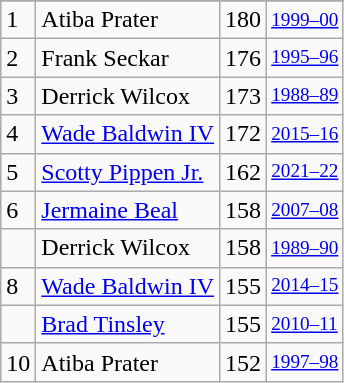<table class="wikitable">
<tr>
</tr>
<tr>
<td>1</td>
<td>Atiba Prater</td>
<td>180</td>
<td style="font-size:80%;"><a href='#'>1999–00</a></td>
</tr>
<tr>
<td>2</td>
<td>Frank Seckar</td>
<td>176</td>
<td style="font-size:80%;"><a href='#'>1995–96</a></td>
</tr>
<tr>
<td>3</td>
<td>Derrick Wilcox</td>
<td>173</td>
<td style="font-size:80%;"><a href='#'>1988–89</a></td>
</tr>
<tr>
<td>4</td>
<td><a href='#'>Wade Baldwin IV</a></td>
<td>172</td>
<td style="font-size:80%;"><a href='#'>2015–16</a></td>
</tr>
<tr>
<td>5</td>
<td><a href='#'>Scotty Pippen Jr.</a></td>
<td>162</td>
<td style="font-size:80%;"><a href='#'>2021–22</a></td>
</tr>
<tr>
<td>6</td>
<td><a href='#'>Jermaine Beal</a></td>
<td>158</td>
<td style="font-size:80%;"><a href='#'>2007–08</a></td>
</tr>
<tr>
<td></td>
<td>Derrick Wilcox</td>
<td>158</td>
<td style="font-size:80%;"><a href='#'>1989–90</a></td>
</tr>
<tr>
<td>8</td>
<td><a href='#'>Wade Baldwin IV</a></td>
<td>155</td>
<td style="font-size:80%;"><a href='#'>2014–15</a></td>
</tr>
<tr>
<td></td>
<td><a href='#'>Brad Tinsley</a></td>
<td>155</td>
<td style="font-size:80%;"><a href='#'>2010–11</a></td>
</tr>
<tr>
<td>10</td>
<td>Atiba Prater</td>
<td>152</td>
<td style="font-size:80%;"><a href='#'>1997–98</a></td>
</tr>
</table>
